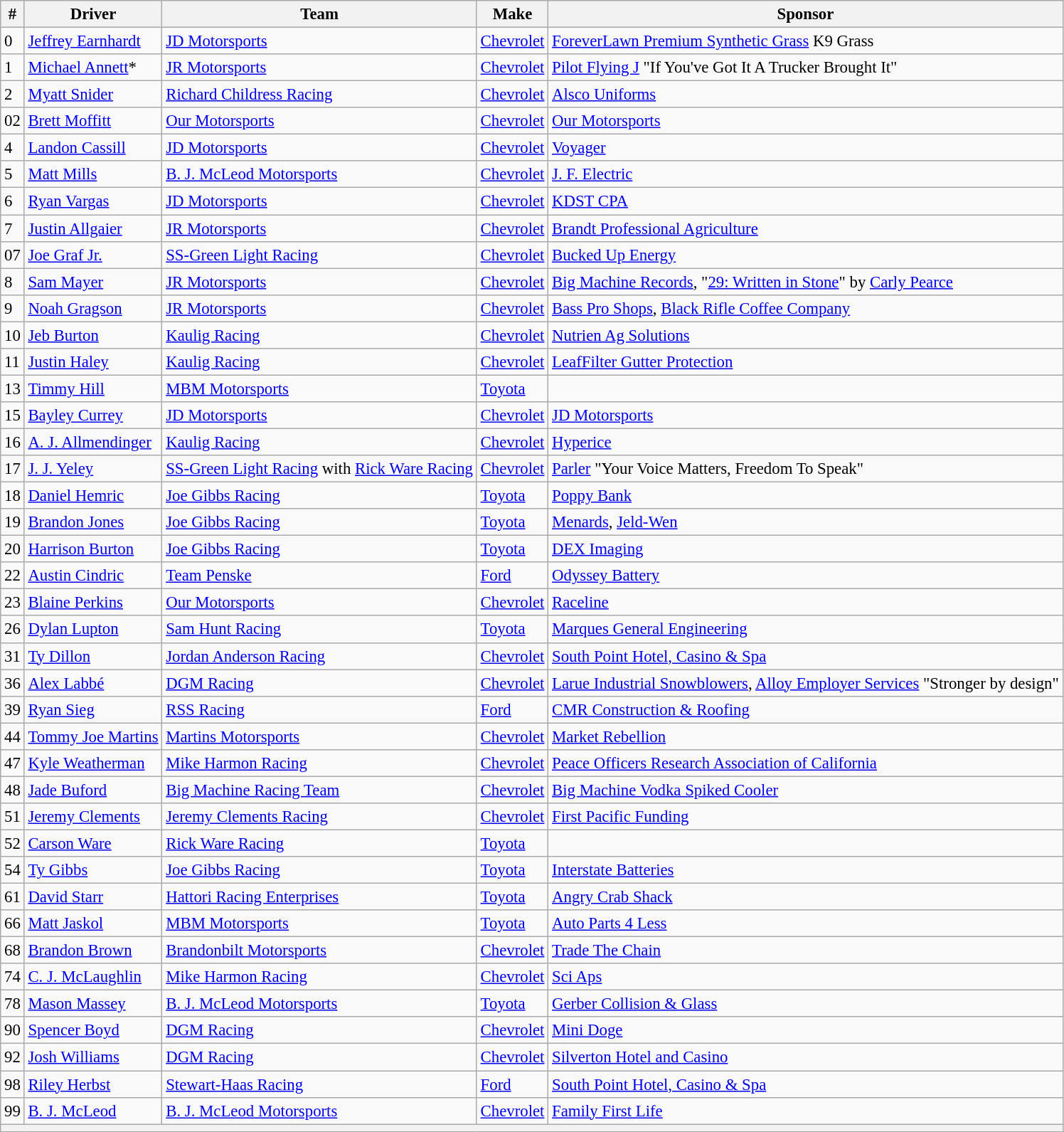<table class="wikitable" style="font-size:95%">
<tr>
<th>#</th>
<th>Driver</th>
<th>Team</th>
<th>Make</th>
<th>Sponsor</th>
</tr>
<tr>
<td>0</td>
<td><a href='#'>Jeffrey Earnhardt</a></td>
<td><a href='#'>JD Motorsports</a></td>
<td><a href='#'>Chevrolet</a></td>
<td><a href='#'>ForeverLawn Premium Synthetic Grass</a> K9 Grass</td>
</tr>
<tr>
<td>1</td>
<td><a href='#'>Michael Annett</a>*</td>
<td><a href='#'>JR Motorsports</a></td>
<td><a href='#'>Chevrolet</a></td>
<td><a href='#'>Pilot Flying J</a> "If You've Got It A Trucker Brought It"</td>
</tr>
<tr>
<td>2</td>
<td><a href='#'>Myatt Snider</a></td>
<td><a href='#'>Richard Childress Racing</a></td>
<td><a href='#'>Chevrolet</a></td>
<td><a href='#'>Alsco Uniforms</a></td>
</tr>
<tr>
<td>02</td>
<td><a href='#'>Brett Moffitt</a></td>
<td><a href='#'>Our Motorsports</a></td>
<td><a href='#'>Chevrolet</a></td>
<td><a href='#'>Our Motorsports</a></td>
</tr>
<tr>
<td>4</td>
<td><a href='#'>Landon Cassill</a></td>
<td><a href='#'>JD Motorsports</a></td>
<td><a href='#'>Chevrolet</a></td>
<td><a href='#'>Voyager</a></td>
</tr>
<tr>
<td>5</td>
<td><a href='#'>Matt Mills</a></td>
<td><a href='#'>B. J. McLeod Motorsports</a></td>
<td><a href='#'>Chevrolet</a></td>
<td><a href='#'>J. F. Electric</a></td>
</tr>
<tr>
<td>6</td>
<td><a href='#'>Ryan Vargas</a></td>
<td><a href='#'>JD Motorsports</a></td>
<td><a href='#'>Chevrolet</a></td>
<td><a href='#'>KDST CPA</a></td>
</tr>
<tr>
<td>7</td>
<td><a href='#'>Justin Allgaier</a></td>
<td><a href='#'>JR Motorsports</a></td>
<td><a href='#'>Chevrolet</a></td>
<td><a href='#'>Brandt Professional Agriculture</a></td>
</tr>
<tr>
<td>07</td>
<td><a href='#'>Joe Graf Jr.</a></td>
<td><a href='#'>SS-Green Light Racing</a></td>
<td><a href='#'>Chevrolet</a></td>
<td><a href='#'>Bucked Up Energy</a></td>
</tr>
<tr>
<td>8</td>
<td><a href='#'>Sam Mayer</a></td>
<td><a href='#'>JR Motorsports</a></td>
<td><a href='#'>Chevrolet</a></td>
<td><a href='#'>Big Machine Records</a>, "<a href='#'>29: Written in Stone</a>" by <a href='#'>Carly Pearce</a></td>
</tr>
<tr>
<td>9</td>
<td><a href='#'>Noah Gragson</a></td>
<td><a href='#'>JR Motorsports</a></td>
<td><a href='#'>Chevrolet</a></td>
<td><a href='#'>Bass Pro Shops</a>, <a href='#'>Black Rifle Coffee Company</a></td>
</tr>
<tr>
<td>10</td>
<td><a href='#'>Jeb Burton</a></td>
<td><a href='#'>Kaulig Racing</a></td>
<td><a href='#'>Chevrolet</a></td>
<td><a href='#'>Nutrien Ag Solutions</a></td>
</tr>
<tr>
<td>11</td>
<td><a href='#'>Justin Haley</a></td>
<td><a href='#'>Kaulig Racing</a></td>
<td><a href='#'>Chevrolet</a></td>
<td><a href='#'>LeafFilter Gutter Protection</a></td>
</tr>
<tr>
<td>13</td>
<td><a href='#'>Timmy Hill</a></td>
<td><a href='#'>MBM Motorsports</a></td>
<td><a href='#'>Toyota</a></td>
<td></td>
</tr>
<tr>
<td>15</td>
<td><a href='#'>Bayley Currey</a></td>
<td><a href='#'>JD Motorsports</a></td>
<td><a href='#'>Chevrolet</a></td>
<td><a href='#'>JD Motorsports</a></td>
</tr>
<tr>
<td>16</td>
<td><a href='#'>A. J. Allmendinger</a></td>
<td><a href='#'>Kaulig Racing</a></td>
<td><a href='#'>Chevrolet</a></td>
<td><a href='#'>Hyperice</a></td>
</tr>
<tr>
<td>17</td>
<td><a href='#'>J. J. Yeley</a></td>
<td><a href='#'>SS-Green Light Racing</a> with <a href='#'>Rick Ware Racing</a></td>
<td><a href='#'>Chevrolet</a></td>
<td><a href='#'>Parler</a> "Your Voice Matters, Freedom To Speak"</td>
</tr>
<tr>
<td>18</td>
<td><a href='#'>Daniel Hemric</a></td>
<td><a href='#'>Joe Gibbs Racing</a></td>
<td><a href='#'>Toyota</a></td>
<td><a href='#'>Poppy Bank</a></td>
</tr>
<tr>
<td>19</td>
<td><a href='#'>Brandon Jones</a></td>
<td><a href='#'>Joe Gibbs Racing</a></td>
<td><a href='#'>Toyota</a></td>
<td><a href='#'>Menards</a>, <a href='#'>Jeld-Wen</a></td>
</tr>
<tr>
<td>20</td>
<td><a href='#'>Harrison Burton</a></td>
<td><a href='#'>Joe Gibbs Racing</a></td>
<td><a href='#'>Toyota</a></td>
<td><a href='#'>DEX Imaging</a></td>
</tr>
<tr>
<td>22</td>
<td><a href='#'>Austin Cindric</a></td>
<td><a href='#'>Team Penske</a></td>
<td><a href='#'>Ford</a></td>
<td><a href='#'>Odyssey Battery</a></td>
</tr>
<tr>
<td>23</td>
<td><a href='#'>Blaine Perkins</a></td>
<td><a href='#'>Our Motorsports</a></td>
<td><a href='#'>Chevrolet</a></td>
<td><a href='#'>Raceline</a></td>
</tr>
<tr>
<td>26</td>
<td><a href='#'>Dylan Lupton</a></td>
<td><a href='#'>Sam Hunt Racing</a></td>
<td><a href='#'>Toyota</a></td>
<td><a href='#'>Marques General Engineering</a></td>
</tr>
<tr>
<td>31</td>
<td><a href='#'>Ty Dillon</a></td>
<td><a href='#'>Jordan Anderson Racing</a></td>
<td><a href='#'>Chevrolet</a></td>
<td><a href='#'>South Point Hotel, Casino & Spa</a></td>
</tr>
<tr>
<td>36</td>
<td><a href='#'>Alex Labbé</a></td>
<td><a href='#'>DGM Racing</a></td>
<td><a href='#'>Chevrolet</a></td>
<td><a href='#'>Larue Industrial Snowblowers</a>, <a href='#'>Alloy Employer Services</a> "Stronger by design"</td>
</tr>
<tr>
<td>39</td>
<td><a href='#'>Ryan Sieg</a></td>
<td><a href='#'>RSS Racing</a></td>
<td><a href='#'>Ford</a></td>
<td><a href='#'>CMR Construction & Roofing</a></td>
</tr>
<tr>
<td>44</td>
<td><a href='#'>Tommy Joe Martins</a></td>
<td><a href='#'>Martins Motorsports</a></td>
<td><a href='#'>Chevrolet</a></td>
<td><a href='#'>Market Rebellion</a></td>
</tr>
<tr>
<td>47</td>
<td><a href='#'>Kyle Weatherman</a></td>
<td><a href='#'>Mike Harmon Racing</a></td>
<td><a href='#'>Chevrolet</a></td>
<td><a href='#'>Peace Officers Research Association of California</a></td>
</tr>
<tr>
<td>48</td>
<td><a href='#'>Jade Buford</a></td>
<td><a href='#'>Big Machine Racing Team</a></td>
<td><a href='#'>Chevrolet</a></td>
<td><a href='#'>Big Machine Vodka Spiked Cooler</a></td>
</tr>
<tr>
<td>51</td>
<td><a href='#'>Jeremy Clements</a></td>
<td><a href='#'>Jeremy Clements Racing</a></td>
<td><a href='#'>Chevrolet</a></td>
<td><a href='#'>First Pacific Funding</a></td>
</tr>
<tr>
<td>52</td>
<td><a href='#'>Carson Ware</a></td>
<td><a href='#'>Rick Ware Racing</a></td>
<td><a href='#'>Toyota</a></td>
<td></td>
</tr>
<tr>
<td>54</td>
<td><a href='#'>Ty Gibbs</a></td>
<td><a href='#'>Joe Gibbs Racing</a></td>
<td><a href='#'>Toyota</a></td>
<td><a href='#'>Interstate Batteries</a></td>
</tr>
<tr>
<td>61</td>
<td><a href='#'>David Starr</a></td>
<td><a href='#'>Hattori Racing Enterprises</a></td>
<td><a href='#'>Toyota</a></td>
<td><a href='#'>Angry Crab Shack</a></td>
</tr>
<tr>
<td>66</td>
<td><a href='#'>Matt Jaskol</a></td>
<td><a href='#'>MBM Motorsports</a></td>
<td><a href='#'>Toyota</a></td>
<td><a href='#'>Auto Parts 4 Less</a></td>
</tr>
<tr>
<td>68</td>
<td><a href='#'>Brandon Brown</a></td>
<td><a href='#'>Brandonbilt Motorsports</a></td>
<td><a href='#'>Chevrolet</a></td>
<td><a href='#'>Trade The Chain</a></td>
</tr>
<tr>
<td>74</td>
<td><a href='#'>C. J. McLaughlin</a></td>
<td><a href='#'>Mike Harmon Racing</a></td>
<td><a href='#'>Chevrolet</a></td>
<td><a href='#'>Sci Aps</a></td>
</tr>
<tr>
<td>78</td>
<td><a href='#'>Mason Massey</a></td>
<td><a href='#'>B. J. McLeod Motorsports</a></td>
<td><a href='#'>Toyota</a></td>
<td><a href='#'>Gerber Collision & Glass</a></td>
</tr>
<tr>
<td>90</td>
<td><a href='#'>Spencer Boyd</a></td>
<td><a href='#'>DGM Racing</a></td>
<td><a href='#'>Chevrolet</a></td>
<td><a href='#'>Mini Doge</a></td>
</tr>
<tr>
<td>92</td>
<td><a href='#'>Josh Williams</a></td>
<td><a href='#'>DGM Racing</a></td>
<td><a href='#'>Chevrolet</a></td>
<td><a href='#'>Silverton Hotel and Casino</a></td>
</tr>
<tr>
<td>98</td>
<td><a href='#'>Riley Herbst</a></td>
<td><a href='#'>Stewart-Haas Racing</a></td>
<td><a href='#'>Ford</a></td>
<td><a href='#'>South Point Hotel, Casino & Spa</a></td>
</tr>
<tr>
<td>99</td>
<td><a href='#'>B. J. McLeod</a></td>
<td><a href='#'>B. J. McLeod Motorsports</a></td>
<td><a href='#'>Chevrolet</a></td>
<td><a href='#'>Family First Life</a></td>
</tr>
<tr>
<th colspan="5"></th>
</tr>
</table>
